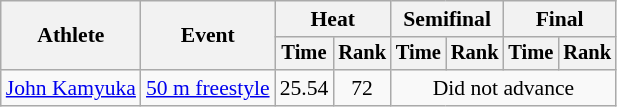<table class=wikitable style="font-size:90%">
<tr>
<th rowspan="2">Athlete</th>
<th rowspan="2">Event</th>
<th colspan="2">Heat</th>
<th colspan="2">Semifinal</th>
<th colspan="2">Final</th>
</tr>
<tr style="font-size:95%">
<th>Time</th>
<th>Rank</th>
<th>Time</th>
<th>Rank</th>
<th>Time</th>
<th>Rank</th>
</tr>
<tr align=center>
<td align=left><a href='#'>John Kamyuka</a></td>
<td align=left><a href='#'>50 m freestyle</a></td>
<td>25.54</td>
<td>72</td>
<td colspan=4>Did not advance</td>
</tr>
</table>
